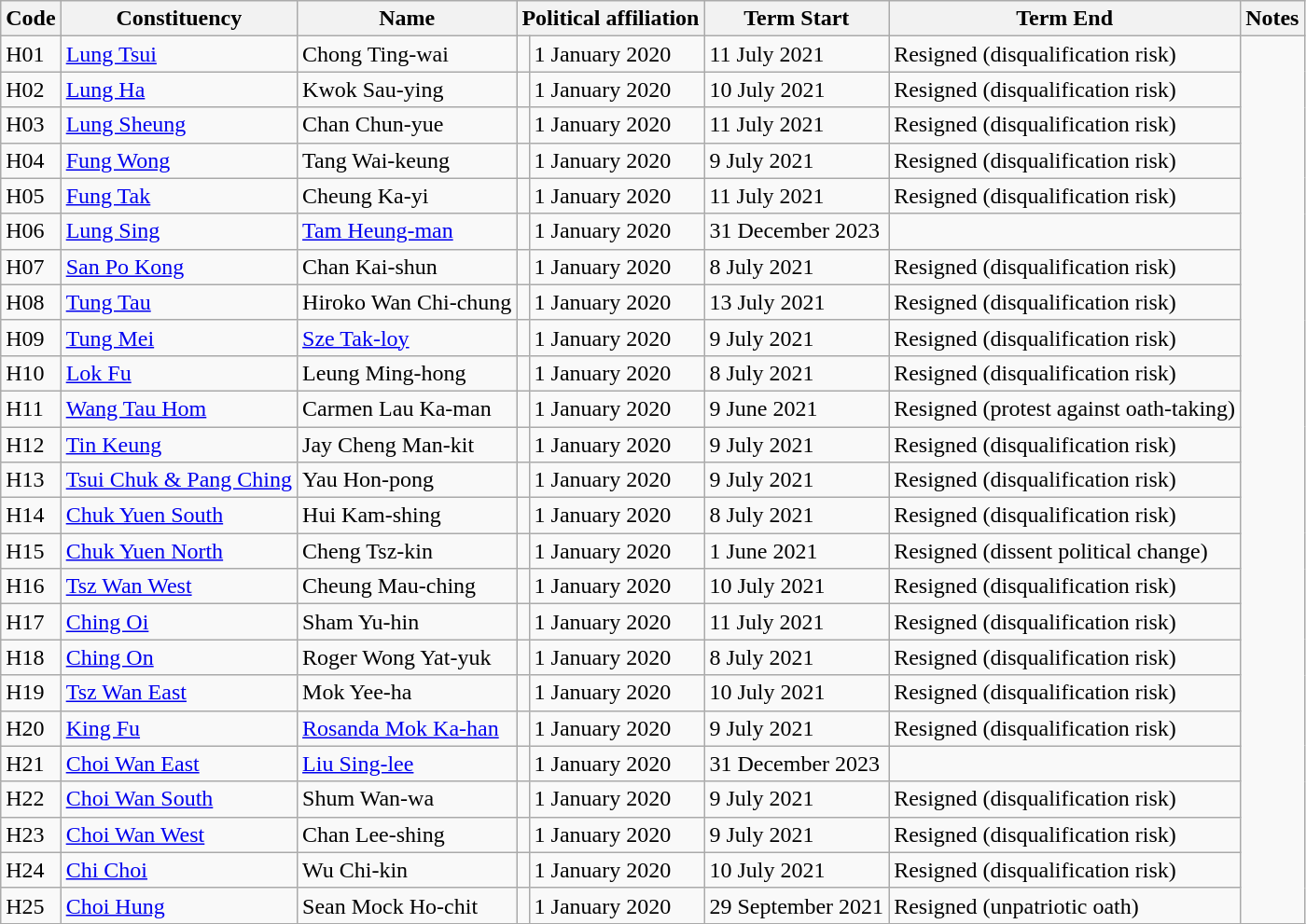<table class="wikitable sortable" border=1>
<tr>
<th>Code</th>
<th>Constituency</th>
<th>Name</th>
<th colspan=2>Political affiliation</th>
<th>Term Start</th>
<th>Term End</th>
<th>Notes</th>
</tr>
<tr>
<td>H01</td>
<td><a href='#'>Lung Tsui</a></td>
<td>Chong Ting-wai</td>
<td></td>
<td>1 January 2020</td>
<td>11 July 2021</td>
<td>Resigned (disqualification risk)</td>
</tr>
<tr>
<td>H02</td>
<td><a href='#'>Lung Ha</a></td>
<td>Kwok Sau-ying</td>
<td></td>
<td>1 January 2020</td>
<td>10 July 2021</td>
<td>Resigned (disqualification risk)</td>
</tr>
<tr>
<td>H03</td>
<td><a href='#'>Lung Sheung</a></td>
<td>Chan Chun-yue</td>
<td></td>
<td>1 January 2020</td>
<td>11 July 2021</td>
<td>Resigned (disqualification risk)</td>
</tr>
<tr>
<td>H04</td>
<td><a href='#'>Fung Wong</a></td>
<td>Tang Wai-keung</td>
<td></td>
<td>1 January 2020</td>
<td>9 July 2021</td>
<td>Resigned (disqualification risk)</td>
</tr>
<tr>
<td>H05</td>
<td><a href='#'>Fung Tak</a></td>
<td>Cheung Ka-yi</td>
<td></td>
<td>1 January 2020</td>
<td>11 July 2021</td>
<td>Resigned (disqualification risk)</td>
</tr>
<tr>
<td>H06</td>
<td><a href='#'>Lung Sing</a></td>
<td><a href='#'>Tam Heung-man</a></td>
<td></td>
<td>1 January 2020</td>
<td>31 December 2023</td>
<td></td>
</tr>
<tr>
<td>H07</td>
<td><a href='#'>San Po Kong</a></td>
<td>Chan Kai-shun</td>
<td></td>
<td>1 January 2020</td>
<td>8 July 2021</td>
<td>Resigned (disqualification risk)</td>
</tr>
<tr>
<td>H08</td>
<td><a href='#'>Tung Tau</a></td>
<td>Hiroko Wan Chi-chung</td>
<td></td>
<td>1 January 2020</td>
<td>13 July 2021</td>
<td>Resigned (disqualification risk)</td>
</tr>
<tr>
<td>H09</td>
<td><a href='#'>Tung Mei</a></td>
<td><a href='#'>Sze Tak-loy</a></td>
<td></td>
<td>1 January 2020</td>
<td>9 July 2021</td>
<td>Resigned (disqualification risk)</td>
</tr>
<tr>
<td>H10</td>
<td><a href='#'>Lok Fu</a></td>
<td>Leung Ming-hong</td>
<td></td>
<td>1 January 2020</td>
<td>8 July 2021</td>
<td>Resigned (disqualification risk)</td>
</tr>
<tr>
<td>H11</td>
<td><a href='#'>Wang Tau Hom</a></td>
<td>Carmen Lau Ka-man</td>
<td></td>
<td>1 January 2020</td>
<td>9 June 2021</td>
<td>Resigned (protest against oath-taking)</td>
</tr>
<tr>
<td>H12</td>
<td><a href='#'>Tin Keung</a></td>
<td>Jay Cheng Man-kit</td>
<td></td>
<td>1 January 2020</td>
<td>9 July 2021</td>
<td>Resigned (disqualification risk)</td>
</tr>
<tr>
<td>H13</td>
<td><a href='#'>Tsui Chuk & Pang Ching</a></td>
<td>Yau Hon-pong</td>
<td></td>
<td>1 January 2020</td>
<td>9 July 2021</td>
<td>Resigned (disqualification risk)</td>
</tr>
<tr>
<td>H14</td>
<td><a href='#'>Chuk Yuen South</a></td>
<td>Hui Kam-shing</td>
<td></td>
<td>1 January 2020</td>
<td>8 July 2021</td>
<td>Resigned (disqualification risk)</td>
</tr>
<tr>
<td>H15</td>
<td><a href='#'>Chuk Yuen North</a></td>
<td>Cheng Tsz-kin</td>
<td></td>
<td>1 January 2020</td>
<td>1 June 2021</td>
<td>Resigned (dissent political change)</td>
</tr>
<tr>
<td>H16</td>
<td><a href='#'>Tsz Wan West</a></td>
<td>Cheung Mau-ching</td>
<td></td>
<td>1 January 2020</td>
<td>10 July 2021</td>
<td>Resigned (disqualification risk)</td>
</tr>
<tr>
<td>H17</td>
<td><a href='#'>Ching Oi</a></td>
<td>Sham Yu-hin</td>
<td></td>
<td>1 January 2020</td>
<td>11 July 2021</td>
<td>Resigned (disqualification risk)</td>
</tr>
<tr>
<td>H18</td>
<td><a href='#'>Ching On</a></td>
<td>Roger Wong Yat-yuk</td>
<td></td>
<td>1 January 2020</td>
<td>8 July 2021</td>
<td>Resigned (disqualification risk)</td>
</tr>
<tr>
<td>H19</td>
<td><a href='#'>Tsz Wan East</a></td>
<td>Mok Yee-ha</td>
<td></td>
<td>1 January 2020</td>
<td>10 July 2021</td>
<td>Resigned (disqualification risk)</td>
</tr>
<tr>
<td>H20</td>
<td><a href='#'>King Fu</a></td>
<td><a href='#'>Rosanda Mok Ka-han</a></td>
<td></td>
<td>1 January 2020</td>
<td>9 July 2021</td>
<td>Resigned (disqualification risk)</td>
</tr>
<tr>
<td>H21</td>
<td><a href='#'>Choi Wan East</a></td>
<td><a href='#'>Liu Sing-lee</a></td>
<td></td>
<td>1 January 2020</td>
<td>31 December 2023</td>
<td></td>
</tr>
<tr>
<td>H22</td>
<td><a href='#'>Choi Wan South</a></td>
<td>Shum Wan-wa</td>
<td></td>
<td>1 January 2020</td>
<td>9 July 2021</td>
<td>Resigned (disqualification risk)</td>
</tr>
<tr>
<td>H23</td>
<td><a href='#'>Choi Wan West</a></td>
<td>Chan Lee-shing</td>
<td></td>
<td>1 January 2020</td>
<td>9 July 2021</td>
<td>Resigned (disqualification risk)</td>
</tr>
<tr>
<td>H24</td>
<td><a href='#'>Chi Choi</a></td>
<td>Wu Chi-kin</td>
<td></td>
<td>1 January 2020</td>
<td>10 July 2021</td>
<td>Resigned (disqualification risk)</td>
</tr>
<tr>
<td>H25</td>
<td><a href='#'>Choi Hung</a></td>
<td>Sean Mock Ho-chit</td>
<td></td>
<td>1 January 2020</td>
<td>29 September 2021</td>
<td>Resigned (unpatriotic oath)</td>
</tr>
<tr>
</tr>
</table>
